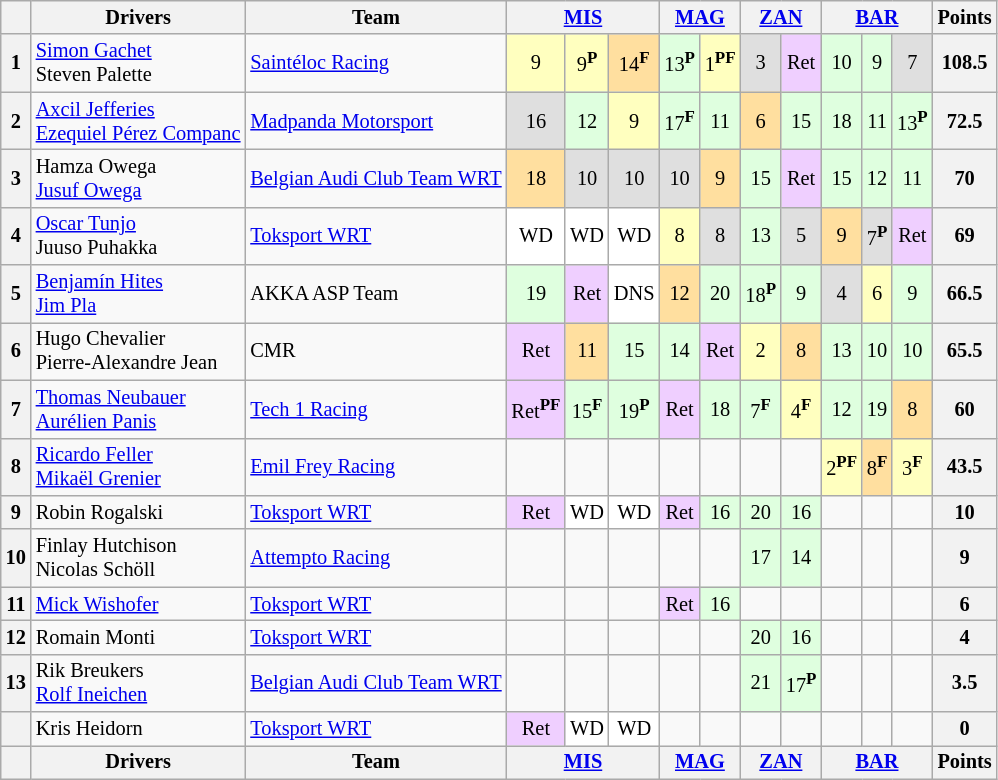<table class="wikitable" style="font-size:85%; text-align:center">
<tr>
<th></th>
<th>Drivers</th>
<th>Team</th>
<th colspan=3><a href='#'>MIS</a><br></th>
<th colspan=2><a href='#'>MAG</a><br></th>
<th colspan=2><a href='#'>ZAN</a><br></th>
<th colspan=3><a href='#'>BAR</a><br></th>
<th>Points</th>
</tr>
<tr>
<th>1</th>
<td align=left> <a href='#'>Simon Gachet</a><br> Steven Palette</td>
<td align=left> <a href='#'>Saintéloc Racing</a></td>
<td style="background:#ffffbf;">9</td>
<td style="background:#ffffbf;">9<sup><strong>P</strong></sup></td>
<td style="background:#ffdf9f;">14<sup><strong>F</strong></sup></td>
<td style="background:#dfffdf;">13<sup><strong>P</strong></sup></td>
<td style="background:#ffffbf;">1<sup><strong>PF</strong></sup></td>
<td style="background:#dfdfdf;">3</td>
<td style="background:#efcfff;">Ret</td>
<td style="background:#dfffdf;">10</td>
<td style="background:#dfffdf;">9</td>
<td style="background:#dfdfdf;">7</td>
<th>108.5</th>
</tr>
<tr>
<th>2</th>
<td align=left> <a href='#'>Axcil Jefferies</a><br> <a href='#'>Ezequiel Pérez Companc</a></td>
<td align=left> <a href='#'>Madpanda Motorsport</a></td>
<td style="background:#dfdfdf;">16</td>
<td style="background:#dfffdf;">12</td>
<td style="background:#ffffbf;">9</td>
<td style="background:#dfffdf;">17<sup><strong>F</strong></sup></td>
<td style="background:#dfffdf;">11</td>
<td style="background:#ffdf9f;">6</td>
<td style="background:#dfffdf;">15</td>
<td style="background:#dfffdf;">18</td>
<td style="background:#dfffdf;">11</td>
<td style="background:#dfffdf;">13<sup><strong>P</strong></sup></td>
<th>72.5</th>
</tr>
<tr>
<th>3</th>
<td align=left> Hamza Owega<br> <a href='#'>Jusuf Owega</a></td>
<td align=left> <a href='#'>Belgian Audi Club Team WRT</a></td>
<td style="background:#ffdf9f;">18</td>
<td style="background:#dfdfdf;">10</td>
<td style="background:#dfdfdf;">10</td>
<td style="background:#dfdfdf;">10</td>
<td style="background:#ffdf9f;">9</td>
<td style="background:#dfffdf;">15</td>
<td style="background:#efcfff;">Ret</td>
<td style="background:#dfffdf;">15</td>
<td style="background:#dfffdf;">12</td>
<td style="background:#dfffdf;">11</td>
<th>70</th>
</tr>
<tr>
<th>4</th>
<td align=left> <a href='#'>Oscar Tunjo</a><br> Juuso Puhakka</td>
<td align=left> <a href='#'>Toksport WRT</a></td>
<td style="background:#ffffff;">WD</td>
<td style="background:#ffffff;">WD</td>
<td style="background:#ffffff;">WD</td>
<td style="background:#ffffbf;">8</td>
<td style="background:#dfdfdf;">8</td>
<td style="background:#dfffdf;">13</td>
<td style="background:#dfdfdf;">5</td>
<td style="background:#ffdf9f;">9</td>
<td style="background:#dfdfdf;">7<sup><strong>P</strong></sup></td>
<td style="background:#efcfff;">Ret</td>
<th>69</th>
</tr>
<tr>
<th>5</th>
<td align=left> <a href='#'>Benjamín Hites</a><br> <a href='#'>Jim Pla</a></td>
<td align=left> AKKA ASP Team</td>
<td style="background:#dfffdf;">19</td>
<td style="background:#efcfff;">Ret</td>
<td style="background:#ffffff;">DNS</td>
<td style="background:#ffdf9f;">12</td>
<td style="background:#dfffdf;">20</td>
<td style="background:#dfffdf;">18<sup><strong>P</strong></sup></td>
<td style="background:#dfffdf;">9</td>
<td style="background:#dfdfdf;">4</td>
<td style="background:#ffffbf;">6</td>
<td style="background:#dfffdf;">9</td>
<th>66.5</th>
</tr>
<tr>
<th>6</th>
<td align=left> Hugo Chevalier<br> Pierre-Alexandre Jean</td>
<td align=left> CMR</td>
<td style="background:#efcfff;">Ret</td>
<td style="background:#ffdf9f;">11</td>
<td style="background:#dfffdf;">15</td>
<td style="background:#dfffdf;">14</td>
<td style="background:#efcfff;">Ret</td>
<td style="background:#ffffbf;">2</td>
<td style="background:#ffdf9f;">8</td>
<td style="background:#dfffdf;">13</td>
<td style="background:#dfffdf;">10</td>
<td style="background:#dfffdf;">10</td>
<th>65.5</th>
</tr>
<tr>
<th>7</th>
<td align=left> <a href='#'>Thomas Neubauer</a><br> <a href='#'>Aurélien Panis</a></td>
<td align=left> <a href='#'>Tech 1 Racing</a></td>
<td style="background:#efcfff;">Ret<sup><strong>PF</strong></sup></td>
<td style="background:#dfffdf;">15<sup><strong>F</strong></sup></td>
<td style="background:#dfffdf;">19<sup><strong>P</strong></sup></td>
<td style="background:#efcfff;">Ret</td>
<td style="background:#dfffdf;">18</td>
<td style="background:#dfffdf;">7<sup><strong>F</strong></sup></td>
<td style="background:#ffffbf;">4<sup><strong>F</strong></sup></td>
<td style="background:#dfffdf;">12</td>
<td style="background:#dfffdf;">19</td>
<td style="background:#ffdf9f;">8</td>
<th>60</th>
</tr>
<tr>
<th>8</th>
<td align=left> <a href='#'>Ricardo Feller</a><br> <a href='#'>Mikaël Grenier</a></td>
<td align=left> <a href='#'>Emil Frey Racing</a></td>
<td></td>
<td></td>
<td></td>
<td></td>
<td></td>
<td></td>
<td></td>
<td style="background:#ffffbf;">2<sup><strong>PF</strong></sup></td>
<td style="background:#ffdf9f;">8<sup><strong>F</strong></sup></td>
<td style="background:#ffffbf;">3<sup><strong>F</strong></sup></td>
<th>43.5</th>
</tr>
<tr>
<th>9</th>
<td align=left> Robin Rogalski</td>
<td align=left> <a href='#'>Toksport WRT</a></td>
<td style="background:#efcfff;">Ret</td>
<td style="background:#ffffff;">WD</td>
<td style="background:#ffffff;">WD</td>
<td style="background:#efcfff;">Ret</td>
<td style="background:#dfffdf;">16</td>
<td style="background:#dfffdf;">20</td>
<td style="background:#dfffdf;">16</td>
<td></td>
<td></td>
<td></td>
<th>10</th>
</tr>
<tr>
<th>10</th>
<td align=left> Finlay Hutchison<br> Nicolas Schöll</td>
<td align=left> <a href='#'>Attempto Racing</a></td>
<td></td>
<td></td>
<td></td>
<td></td>
<td></td>
<td style="background:#dfffdf;">17</td>
<td style="background:#dfffdf;">14</td>
<td></td>
<td></td>
<td></td>
<th>9</th>
</tr>
<tr>
<th>11</th>
<td align=left> <a href='#'>Mick Wishofer</a></td>
<td align=left> <a href='#'>Toksport WRT</a></td>
<td></td>
<td></td>
<td></td>
<td style="background:#efcfff;">Ret</td>
<td style="background:#dfffdf;">16</td>
<td></td>
<td></td>
<td></td>
<td></td>
<td></td>
<th>6</th>
</tr>
<tr>
<th>12</th>
<td align=left> Romain Monti</td>
<td align=left> <a href='#'>Toksport WRT</a></td>
<td></td>
<td></td>
<td></td>
<td></td>
<td></td>
<td style="background:#dfffdf;">20</td>
<td style="background:#dfffdf;">16</td>
<td></td>
<td></td>
<td></td>
<th>4</th>
</tr>
<tr>
<th>13</th>
<td align=left> Rik Breukers<br> <a href='#'>Rolf Ineichen</a></td>
<td align=left> <a href='#'>Belgian Audi Club Team WRT</a></td>
<td></td>
<td></td>
<td></td>
<td></td>
<td></td>
<td style="background:#dfffdf;">21</td>
<td style="background:#dfffdf;">17<sup><strong>P</strong></sup></td>
<td></td>
<td></td>
<td></td>
<th>3.5</th>
</tr>
<tr>
<th></th>
<td align=left> Kris Heidorn</td>
<td align=left> <a href='#'>Toksport WRT</a></td>
<td style="background:#efcfff;">Ret</td>
<td style="background:#ffffff;">WD</td>
<td style="background:#ffffff;">WD</td>
<td></td>
<td></td>
<td></td>
<td></td>
<td></td>
<td></td>
<td></td>
<th>0</th>
</tr>
<tr>
<th></th>
<th>Drivers</th>
<th>Team</th>
<th colspan=3><a href='#'>MIS</a><br></th>
<th colspan=2><a href='#'>MAG</a><br></th>
<th colspan=2><a href='#'>ZAN</a><br></th>
<th colspan=3><a href='#'>BAR</a><br></th>
<th>Points</th>
</tr>
</table>
